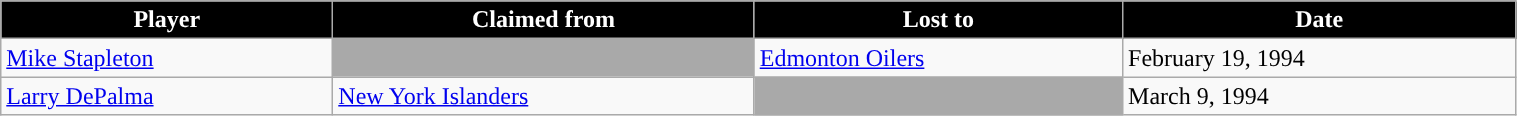<table class="wikitable" style="width:80%;">
<tr style="text-align:center; background:#ddd;">
<th style="color:white; background:#000000; ">Player</th>
<th style="color:white; background:#000000; ">Claimed from</th>
<th style="color:white; background:#000000; ">Lost to</th>
<th style="color:white; background:#000000; ">Date</th>
</tr>
<tr>
<td><a href='#'>Mike Stapleton</a></td>
<td style="background:darkgrey;"></td>
<td><a href='#'>Edmonton Oilers</a></td>
<td>February 19, 1994</td>
</tr>
<tr>
<td><a href='#'>Larry DePalma</a></td>
<td><a href='#'>New York Islanders</a></td>
<td style="background:darkgrey;"></td>
<td>March 9, 1994</td>
</tr>
</table>
